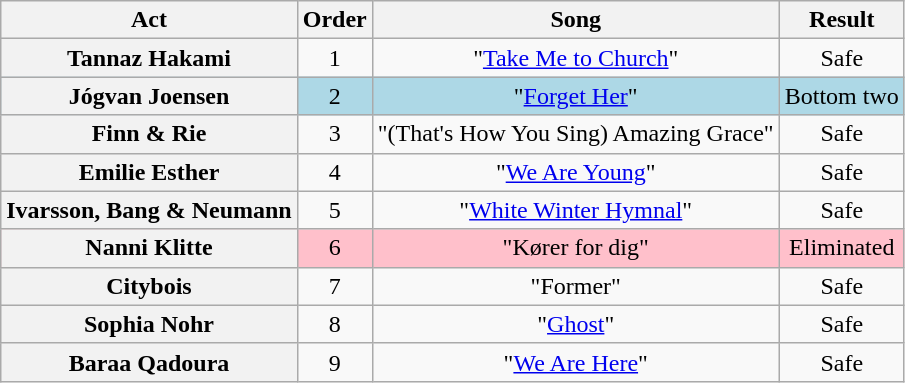<table class="wikitable plainrowheaders" style="text-align:center;">
<tr>
<th scope="col">Act</th>
<th scope="col">Order</th>
<th scope="col">Song</th>
<th scope="col">Result</th>
</tr>
<tr>
<th scope=row>Tannaz Hakami</th>
<td>1</td>
<td>"<a href='#'>Take Me to Church</a>"</td>
<td>Safe</td>
</tr>
<tr style="background:lightblue;">
<th scope=row>Jógvan Joensen</th>
<td>2</td>
<td>"<a href='#'>Forget Her</a>"</td>
<td>Bottom two</td>
</tr>
<tr>
<th scope=row>Finn & Rie</th>
<td>3</td>
<td>"(That's How You Sing) Amazing Grace"</td>
<td>Safe</td>
</tr>
<tr>
<th scope=row>Emilie Esther</th>
<td>4</td>
<td>"<a href='#'>We Are Young</a>"</td>
<td>Safe</td>
</tr>
<tr>
<th scope=row>Ivarsson, Bang & Neumann</th>
<td>5</td>
<td>"<a href='#'>White Winter Hymnal</a>"</td>
<td>Safe</td>
</tr>
<tr style="background:pink;">
<th scope=row>Nanni Klitte</th>
<td>6</td>
<td>"Kører for dig"</td>
<td>Eliminated</td>
</tr>
<tr>
<th scope=row>Citybois</th>
<td>7</td>
<td>"Former"</td>
<td>Safe</td>
</tr>
<tr>
<th scope=row>Sophia Nohr</th>
<td>8</td>
<td>"<a href='#'>Ghost</a>"</td>
<td>Safe</td>
</tr>
<tr>
<th scope=row>Baraa Qadoura</th>
<td>9</td>
<td>"<a href='#'>We Are Here</a>"</td>
<td>Safe</td>
</tr>
</table>
